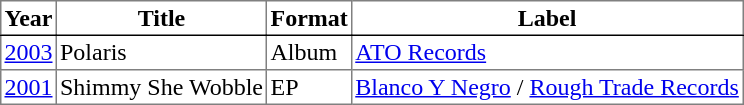<table border=1 cellpadding=2 style="border-collapse:collapse;">
<tr style="border-bottom:1px solid black;">
<th>Year</th>
<th>Title</th>
<th>Format</th>
<th>Label</th>
</tr>
<tr>
<td><a href='#'>2003</a></td>
<td>Polaris</td>
<td>Album</td>
<td><a href='#'>ATO Records</a></td>
</tr>
<tr>
<td><a href='#'>2001</a></td>
<td>Shimmy She Wobble</td>
<td>EP</td>
<td><a href='#'>Blanco Y Negro</a> / <a href='#'>Rough Trade Records</a></td>
</tr>
</table>
